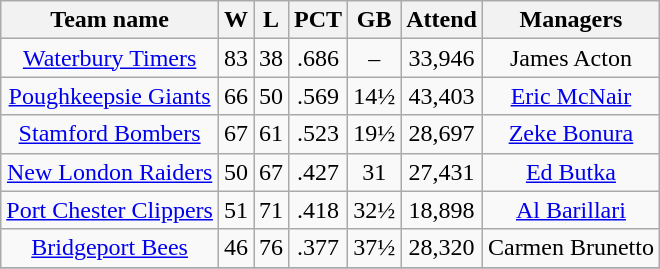<table class="wikitable" style="text-align:center">
<tr>
<th>Team name</th>
<th>W</th>
<th>L</th>
<th>PCT</th>
<th>GB</th>
<th>Attend</th>
<th>Managers</th>
</tr>
<tr>
<td><a href='#'>Waterbury Timers</a></td>
<td>83</td>
<td>38</td>
<td>.686</td>
<td>–</td>
<td>33,946</td>
<td>James Acton</td>
</tr>
<tr>
<td><a href='#'>Poughkeepsie Giants</a></td>
<td>66</td>
<td>50</td>
<td>.569</td>
<td>14½</td>
<td>43,403</td>
<td><a href='#'>Eric McNair</a></td>
</tr>
<tr>
<td><a href='#'>Stamford Bombers</a></td>
<td>67</td>
<td>61</td>
<td>.523</td>
<td>19½</td>
<td>28,697</td>
<td><a href='#'>Zeke Bonura</a></td>
</tr>
<tr>
<td><a href='#'>New London Raiders</a></td>
<td>50</td>
<td>67</td>
<td>.427</td>
<td>31</td>
<td>27,431</td>
<td><a href='#'>Ed Butka</a></td>
</tr>
<tr>
<td><a href='#'>Port Chester Clippers</a></td>
<td>51</td>
<td>71</td>
<td>.418</td>
<td>32½</td>
<td>18,898</td>
<td><a href='#'>Al Barillari</a></td>
</tr>
<tr>
<td><a href='#'>Bridgeport Bees</a></td>
<td>46</td>
<td>76</td>
<td>.377</td>
<td>37½</td>
<td>28,320</td>
<td>Carmen Brunetto</td>
</tr>
<tr>
</tr>
</table>
